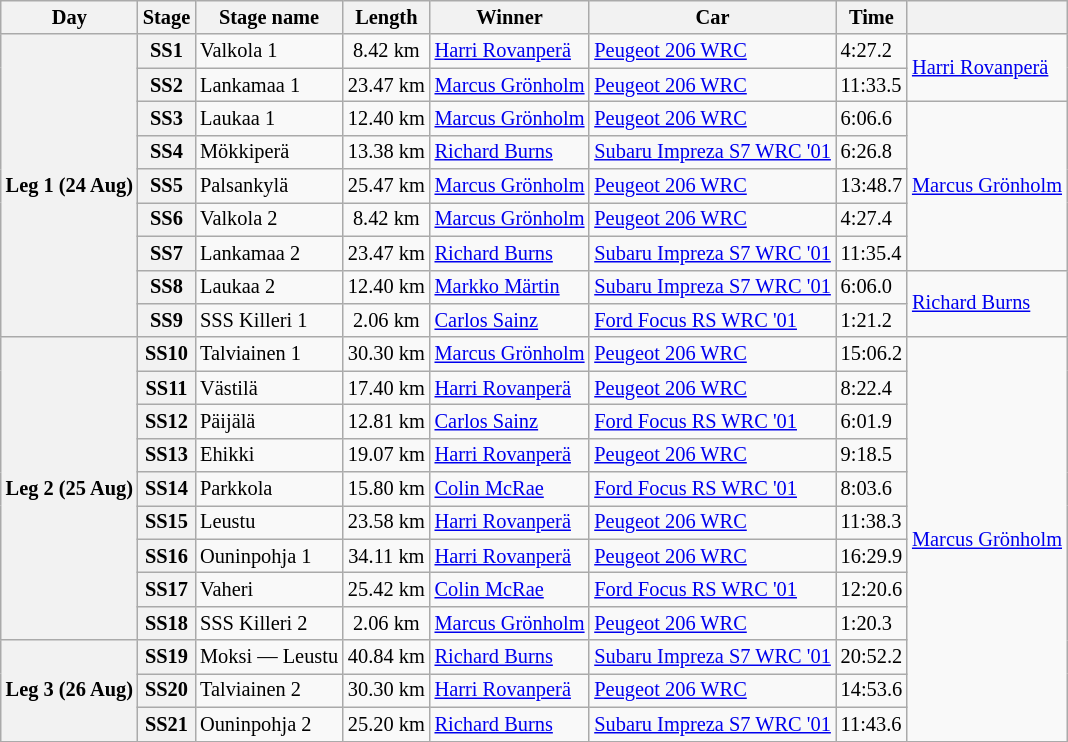<table class="wikitable" style="font-size: 85%;">
<tr>
<th>Day</th>
<th>Stage</th>
<th>Stage name</th>
<th>Length</th>
<th>Winner</th>
<th>Car</th>
<th>Time</th>
<th></th>
</tr>
<tr>
<th rowspan="9">Leg 1 (24 Aug)</th>
<th>SS1</th>
<td>Valkola 1</td>
<td align="center">8.42 km</td>
<td> <a href='#'>Harri Rovanperä</a></td>
<td><a href='#'>Peugeot 206 WRC</a></td>
<td>4:27.2</td>
<td rowspan="2"> <a href='#'>Harri Rovanperä</a></td>
</tr>
<tr>
<th>SS2</th>
<td>Lankamaa 1</td>
<td align="center">23.47 km</td>
<td> <a href='#'>Marcus Grönholm</a></td>
<td><a href='#'>Peugeot 206 WRC</a></td>
<td>11:33.5</td>
</tr>
<tr>
<th>SS3</th>
<td>Laukaa 1</td>
<td align="center">12.40 km</td>
<td> <a href='#'>Marcus Grönholm</a></td>
<td><a href='#'>Peugeot 206 WRC</a></td>
<td>6:06.6</td>
<td rowspan="5"> <a href='#'>Marcus Grönholm</a></td>
</tr>
<tr>
<th>SS4</th>
<td>Mökkiperä</td>
<td align="center">13.38 km</td>
<td> <a href='#'>Richard Burns</a></td>
<td><a href='#'>Subaru Impreza S7 WRC '01</a></td>
<td>6:26.8</td>
</tr>
<tr>
<th>SS5</th>
<td>Palsankylä</td>
<td align="center">25.47 km</td>
<td> <a href='#'>Marcus Grönholm</a></td>
<td><a href='#'>Peugeot 206 WRC</a></td>
<td>13:48.7</td>
</tr>
<tr>
<th>SS6</th>
<td>Valkola 2</td>
<td align="center">8.42 km</td>
<td> <a href='#'>Marcus Grönholm</a></td>
<td><a href='#'>Peugeot 206 WRC</a></td>
<td>4:27.4</td>
</tr>
<tr>
<th>SS7</th>
<td>Lankamaa 2</td>
<td align="center">23.47 km</td>
<td> <a href='#'>Richard Burns</a></td>
<td><a href='#'>Subaru Impreza S7 WRC '01</a></td>
<td>11:35.4</td>
</tr>
<tr>
<th>SS8</th>
<td>Laukaa 2</td>
<td align="center">12.40 km</td>
<td> <a href='#'>Markko Märtin</a></td>
<td><a href='#'>Subaru Impreza S7 WRC '01</a></td>
<td>6:06.0</td>
<td rowspan="2"> <a href='#'>Richard Burns</a></td>
</tr>
<tr>
<th>SS9</th>
<td>SSS Killeri 1</td>
<td align="center">2.06 km</td>
<td> <a href='#'>Carlos Sainz</a></td>
<td><a href='#'>Ford Focus RS WRC '01</a></td>
<td>1:21.2</td>
</tr>
<tr>
<th rowspan="9">Leg 2 (25 Aug)</th>
<th>SS10</th>
<td>Talviainen 1</td>
<td align="center">30.30 km</td>
<td> <a href='#'>Marcus Grönholm</a></td>
<td><a href='#'>Peugeot 206 WRC</a></td>
<td>15:06.2</td>
<td rowspan="12"> <a href='#'>Marcus Grönholm</a></td>
</tr>
<tr>
<th>SS11</th>
<td>Västilä</td>
<td align="center">17.40 km</td>
<td> <a href='#'>Harri Rovanperä</a></td>
<td><a href='#'>Peugeot 206 WRC</a></td>
<td>8:22.4</td>
</tr>
<tr>
<th>SS12</th>
<td>Päijälä</td>
<td align="center">12.81 km</td>
<td> <a href='#'>Carlos Sainz</a></td>
<td><a href='#'>Ford Focus RS WRC '01</a></td>
<td>6:01.9</td>
</tr>
<tr>
<th>SS13</th>
<td>Ehikki</td>
<td align="center">19.07 km</td>
<td> <a href='#'>Harri Rovanperä</a></td>
<td><a href='#'>Peugeot 206 WRC</a></td>
<td>9:18.5</td>
</tr>
<tr>
<th>SS14</th>
<td>Parkkola</td>
<td align="center">15.80 km</td>
<td> <a href='#'>Colin McRae</a></td>
<td><a href='#'>Ford Focus RS WRC '01</a></td>
<td>8:03.6</td>
</tr>
<tr>
<th>SS15</th>
<td>Leustu</td>
<td align="center">23.58 km</td>
<td> <a href='#'>Harri Rovanperä</a></td>
<td><a href='#'>Peugeot 206 WRC</a></td>
<td>11:38.3</td>
</tr>
<tr>
<th>SS16</th>
<td>Ouninpohja 1</td>
<td align="center">34.11 km</td>
<td> <a href='#'>Harri Rovanperä</a></td>
<td><a href='#'>Peugeot 206 WRC</a></td>
<td>16:29.9</td>
</tr>
<tr>
<th>SS17</th>
<td>Vaheri</td>
<td align="center">25.42 km</td>
<td> <a href='#'>Colin McRae</a></td>
<td><a href='#'>Ford Focus RS WRC '01</a></td>
<td>12:20.6</td>
</tr>
<tr>
<th>SS18</th>
<td>SSS Killeri 2</td>
<td align="center">2.06 km</td>
<td> <a href='#'>Marcus Grönholm</a></td>
<td><a href='#'>Peugeot 206 WRC</a></td>
<td>1:20.3</td>
</tr>
<tr>
<th rowspan="3">Leg 3 (26 Aug)</th>
<th>SS19</th>
<td>Moksi — Leustu</td>
<td align="center">40.84 km</td>
<td> <a href='#'>Richard Burns</a></td>
<td><a href='#'>Subaru Impreza S7 WRC '01</a></td>
<td>20:52.2</td>
</tr>
<tr>
<th>SS20</th>
<td>Talviainen 2</td>
<td align="center">30.30 km</td>
<td> <a href='#'>Harri Rovanperä</a></td>
<td><a href='#'>Peugeot 206 WRC</a></td>
<td>14:53.6</td>
</tr>
<tr>
<th>SS21</th>
<td>Ouninpohja 2</td>
<td align="center">25.20 km</td>
<td> <a href='#'>Richard Burns</a></td>
<td><a href='#'>Subaru Impreza S7 WRC '01</a></td>
<td>11:43.6</td>
</tr>
<tr>
</tr>
</table>
